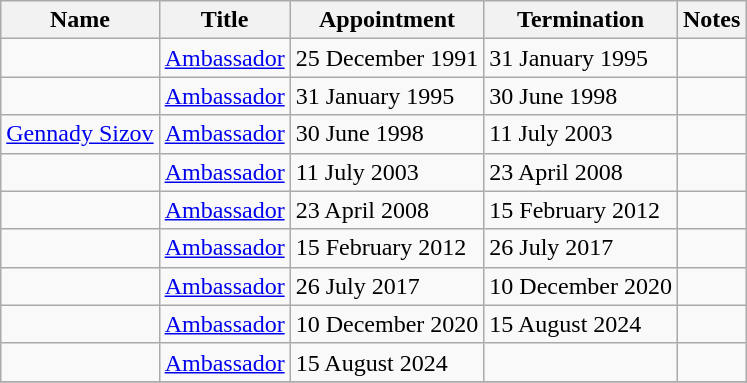<table class="wikitable">
<tr valign="middle">
<th>Name</th>
<th>Title</th>
<th>Appointment</th>
<th>Termination</th>
<th>Notes</th>
</tr>
<tr>
<td></td>
<td><a href='#'>Ambassador</a></td>
<td>25 December 1991</td>
<td>31 January 1995</td>
<td></td>
</tr>
<tr>
<td></td>
<td><a href='#'>Ambassador</a></td>
<td>31 January 1995</td>
<td>30 June 1998</td>
<td></td>
</tr>
<tr>
<td><a href='#'>Gennady Sizov</a></td>
<td><a href='#'>Ambassador</a></td>
<td>30 June 1998</td>
<td>11 July 2003</td>
<td></td>
</tr>
<tr>
<td></td>
<td><a href='#'>Ambassador</a></td>
<td>11 July 2003</td>
<td>23 April 2008</td>
<td></td>
</tr>
<tr>
<td></td>
<td><a href='#'>Ambassador</a></td>
<td>23 April 2008</td>
<td>15 February 2012</td>
<td></td>
</tr>
<tr>
<td></td>
<td><a href='#'>Ambassador</a></td>
<td>15 February 2012</td>
<td>26 July 2017</td>
<td></td>
</tr>
<tr>
<td></td>
<td><a href='#'>Ambassador</a></td>
<td>26 July 2017</td>
<td>10 December 2020</td>
<td></td>
</tr>
<tr>
<td></td>
<td><a href='#'>Ambassador</a></td>
<td>10 December 2020</td>
<td>15 August 2024</td>
<td></td>
</tr>
<tr>
<td></td>
<td><a href='#'>Ambassador</a></td>
<td>15 August 2024</td>
<td></td>
<td></td>
</tr>
<tr>
</tr>
</table>
